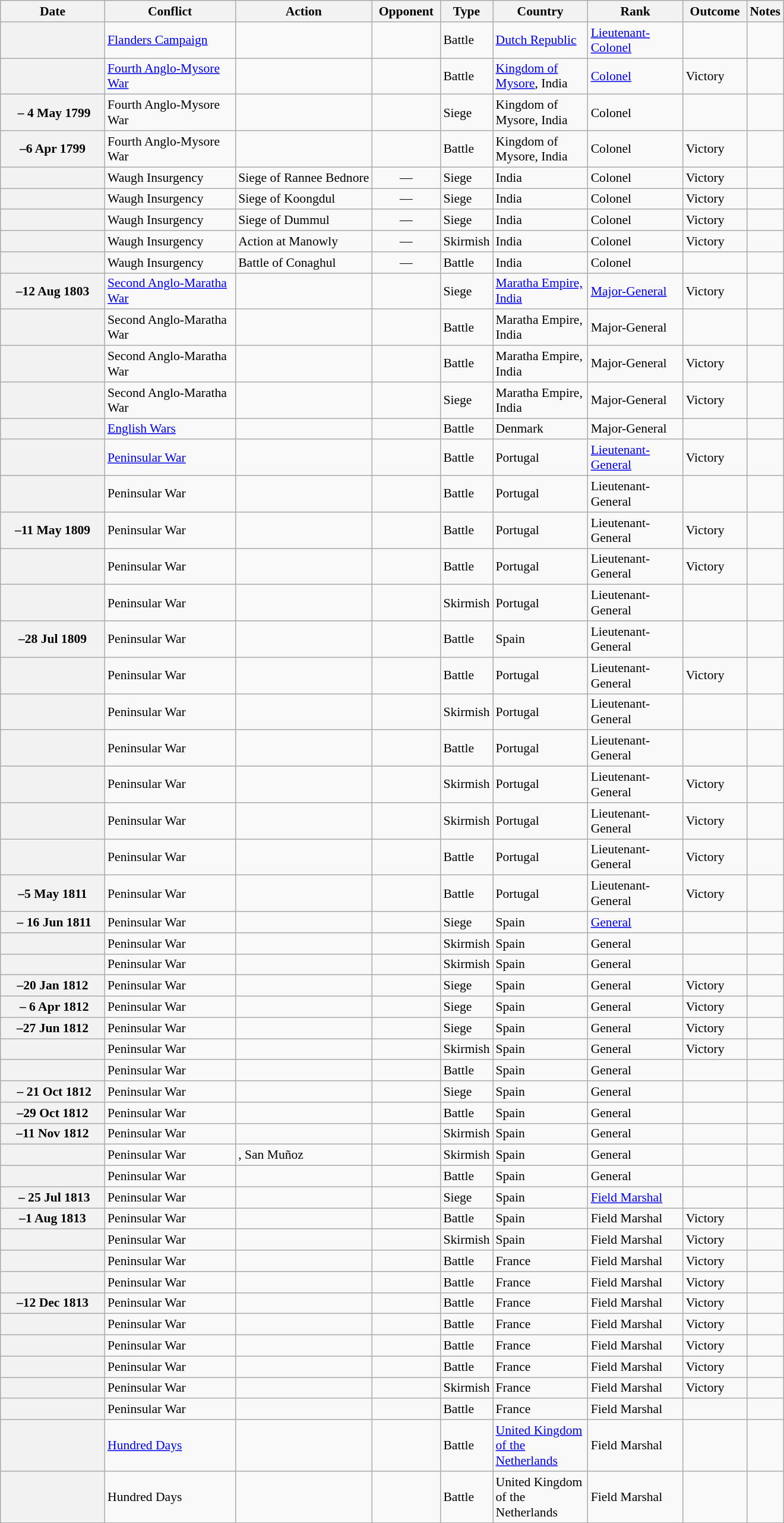<table class="wikitable sortable plainrowheaders" style="font-size:90%; margin:1em auto 1em auto">
<tr>
<th width="110">Date</th>
<th width="140">Conflict</th>
<th width="auto">Action</th>
<th width="70">Opponent</th>
<th width="45">Type</th>
<th width="100">Country</th>
<th width="100">Rank</th>
<th width="65">Outcome</th>
<th width="auto" class="unsortable">Notes</th>
</tr>
<tr>
<th scope="row"></th>
<td><a href='#'>Flanders Campaign</a></td>
<td></td>
<td align="center"></td>
<td>Battle</td>
<td><a href='#'>Dutch Republic</a></td>
<td><a href='#'>Lieutenant-Colonel</a></td>
<td></td>
<td></td>
</tr>
<tr>
<th scope="row"></th>
<td><a href='#'>Fourth Anglo-Mysore War</a></td>
<td></td>
<td align="center"></td>
<td>Battle</td>
<td><a href='#'>Kingdom of Mysore</a>, India</td>
<td><a href='#'>Colonel</a></td>
<td>Victory</td>
<td></td>
</tr>
<tr>
<th scope="row"> – 4 May 1799</th>
<td>Fourth Anglo-Mysore War</td>
<td></td>
<td align="center"></td>
<td>Siege</td>
<td>Kingdom of Mysore, India</td>
<td>Colonel</td>
<td></td>
<td></td>
</tr>
<tr>
<th scope="row">–6 Apr 1799</th>
<td>Fourth Anglo-Mysore War</td>
<td></td>
<td align="center"></td>
<td>Battle</td>
<td>Kingdom of Mysore, India</td>
<td>Colonel</td>
<td>Victory</td>
<td></td>
</tr>
<tr>
<th scope="row"></th>
<td>Waugh Insurgency</td>
<td>Siege of Rannee Bednore</td>
<td align="center">—</td>
<td>Siege</td>
<td>India</td>
<td>Colonel</td>
<td>Victory</td>
<td></td>
</tr>
<tr>
<th scope="row"></th>
<td>Waugh Insurgency</td>
<td>Siege of Koongdul</td>
<td align="center">—</td>
<td>Siege</td>
<td>India</td>
<td>Colonel</td>
<td>Victory</td>
<td></td>
</tr>
<tr>
<th scope="row"></th>
<td>Waugh Insurgency</td>
<td>Siege of Dummul</td>
<td align="center">—</td>
<td>Siege</td>
<td>India</td>
<td>Colonel</td>
<td>Victory</td>
<td></td>
</tr>
<tr>
<th scope="row"></th>
<td>Waugh Insurgency</td>
<td>Action at Manowly</td>
<td align="center">—</td>
<td>Skirmish</td>
<td>India</td>
<td>Colonel</td>
<td>Victory</td>
<td></td>
</tr>
<tr>
<th scope="row"></th>
<td>Waugh Insurgency</td>
<td>Battle of Conaghul</td>
<td align="center">—</td>
<td>Battle</td>
<td>India</td>
<td>Colonel</td>
<td></td>
<td></td>
</tr>
<tr>
<th scope="row">–12 Aug 1803</th>
<td><a href='#'>Second Anglo-Maratha War</a></td>
<td></td>
<td align="center"></td>
<td>Siege</td>
<td><a href='#'>Maratha Empire, India</a></td>
<td><a href='#'>Major-General</a></td>
<td>Victory</td>
<td></td>
</tr>
<tr>
<th scope="row"></th>
<td>Second Anglo-Maratha War</td>
<td></td>
<td align="center"></td>
<td>Battle</td>
<td>Maratha Empire, India</td>
<td>Major-General</td>
<td></td>
<td></td>
</tr>
<tr>
<th scope="row"></th>
<td>Second Anglo-Maratha War</td>
<td></td>
<td align="center"></td>
<td>Battle</td>
<td>Maratha Empire, India</td>
<td>Major-General</td>
<td>Victory</td>
<td></td>
</tr>
<tr>
<th scope="row"></th>
<td>Second Anglo-Maratha War</td>
<td></td>
<td align="center"></td>
<td>Siege</td>
<td>Maratha Empire, India</td>
<td>Major-General</td>
<td>Victory</td>
<td></td>
</tr>
<tr>
<th scope="row"></th>
<td><a href='#'>English Wars</a></td>
<td></td>
<td align="center"></td>
<td>Battle</td>
<td>Denmark</td>
<td>Major-General</td>
<td></td>
<td></td>
</tr>
<tr>
<th scope="row"></th>
<td><a href='#'>Peninsular War</a></td>
<td></td>
<td align="center"></td>
<td>Battle</td>
<td>Portugal</td>
<td><a href='#'>Lieutenant-General</a></td>
<td>Victory</td>
<td></td>
</tr>
<tr>
<th scope="row"></th>
<td>Peninsular War</td>
<td></td>
<td align="center"></td>
<td>Battle</td>
<td>Portugal</td>
<td>Lieutenant-General</td>
<td></td>
<td></td>
</tr>
<tr>
<th scope="row">–11 May 1809</th>
<td>Peninsular War</td>
<td></td>
<td align="center"></td>
<td>Battle</td>
<td>Portugal</td>
<td>Lieutenant-General</td>
<td>Victory</td>
<td></td>
</tr>
<tr>
<th scope="row"></th>
<td>Peninsular War</td>
<td></td>
<td align="center"></td>
<td>Battle</td>
<td>Portugal</td>
<td>Lieutenant-General</td>
<td>Victory</td>
<td></td>
</tr>
<tr>
<th scope="row"></th>
<td>Peninsular War</td>
<td></td>
<td align="center"></td>
<td>Skirmish</td>
<td>Portugal</td>
<td>Lieutenant-General</td>
<td></td>
<td></td>
</tr>
<tr>
<th scope="row">–28 Jul 1809</th>
<td>Peninsular War</td>
<td></td>
<td align="center"></td>
<td>Battle</td>
<td>Spain</td>
<td>Lieutenant-General</td>
<td></td>
<td></td>
</tr>
<tr>
<th scope="row"></th>
<td>Peninsular War</td>
<td></td>
<td align="center"></td>
<td>Battle</td>
<td>Portugal</td>
<td>Lieutenant-General</td>
<td>Victory</td>
<td></td>
</tr>
<tr>
<th scope="row"></th>
<td>Peninsular War</td>
<td></td>
<td align="center"></td>
<td>Skirmish</td>
<td>Portugal</td>
<td>Lieutenant-General</td>
<td></td>
<td></td>
</tr>
<tr>
<th scope="row"></th>
<td>Peninsular War</td>
<td></td>
<td align="center"></td>
<td>Battle</td>
<td>Portugal</td>
<td>Lieutenant-General</td>
<td></td>
<td></td>
</tr>
<tr>
<th scope="row"></th>
<td>Peninsular War</td>
<td></td>
<td align="center"></td>
<td>Skirmish</td>
<td>Portugal</td>
<td>Lieutenant-General</td>
<td>Victory</td>
<td></td>
</tr>
<tr>
<th scope="row"></th>
<td>Peninsular War</td>
<td></td>
<td align="center"></td>
<td>Skirmish</td>
<td>Portugal</td>
<td>Lieutenant-General</td>
<td>Victory</td>
<td></td>
</tr>
<tr>
<th scope="row"></th>
<td>Peninsular War</td>
<td></td>
<td align="center"></td>
<td>Battle</td>
<td>Portugal</td>
<td>Lieutenant-General</td>
<td>Victory</td>
<td></td>
</tr>
<tr>
<th scope="row">–5 May 1811</th>
<td>Peninsular War</td>
<td></td>
<td align="center"></td>
<td>Battle</td>
<td>Portugal</td>
<td>Lieutenant-General</td>
<td>Victory</td>
<td></td>
</tr>
<tr>
<th scope="row"> – 16 Jun 1811</th>
<td>Peninsular War</td>
<td></td>
<td align="center"></td>
<td>Siege</td>
<td>Spain</td>
<td><a href='#'>General</a></td>
<td></td>
<td></td>
</tr>
<tr>
<th scope="row"></th>
<td>Peninsular War</td>
<td></td>
<td align="center"></td>
<td>Skirmish</td>
<td>Spain</td>
<td>General</td>
<td></td>
<td></td>
</tr>
<tr>
<th scope="row"></th>
<td>Peninsular War</td>
<td></td>
<td align="center"></td>
<td>Skirmish</td>
<td>Spain</td>
<td>General</td>
<td></td>
<td></td>
</tr>
<tr>
<th scope="row">–20 Jan 1812</th>
<td>Peninsular War</td>
<td></td>
<td align="center"></td>
<td>Siege</td>
<td>Spain</td>
<td>General</td>
<td>Victory</td>
<td></td>
</tr>
<tr>
<th scope="row"> – 6 Apr 1812</th>
<td>Peninsular War</td>
<td></td>
<td align="center"></td>
<td>Siege</td>
<td>Spain</td>
<td>General</td>
<td>Victory</td>
<td></td>
</tr>
<tr>
<th scope="row">–27 Jun 1812</th>
<td>Peninsular War</td>
<td></td>
<td align="center"></td>
<td>Siege</td>
<td>Spain</td>
<td>General</td>
<td>Victory</td>
<td></td>
</tr>
<tr>
<th scope="row"></th>
<td>Peninsular War</td>
<td></td>
<td align="center"></td>
<td>Skirmish</td>
<td>Spain</td>
<td>General</td>
<td>Victory</td>
<td></td>
</tr>
<tr>
<th scope="row"></th>
<td>Peninsular War</td>
<td></td>
<td align="center"></td>
<td>Battle</td>
<td>Spain</td>
<td>General</td>
<td></td>
<td></td>
</tr>
<tr>
<th scope="row"> – 21 Oct 1812</th>
<td>Peninsular War</td>
<td></td>
<td align="center"></td>
<td>Siege</td>
<td>Spain</td>
<td>General</td>
<td></td>
<td></td>
</tr>
<tr>
<th scope="row">–29 Oct 1812</th>
<td>Peninsular War</td>
<td></td>
<td align="center"></td>
<td>Battle</td>
<td>Spain</td>
<td>General</td>
<td></td>
<td></td>
</tr>
<tr>
<th scope="row">–11 Nov 1812</th>
<td>Peninsular War</td>
<td></td>
<td align="center"></td>
<td>Skirmish</td>
<td>Spain</td>
<td>General</td>
<td></td>
<td></td>
</tr>
<tr>
<th scope="row"></th>
<td>Peninsular War</td>
<td>, San Muñoz</td>
<td align="center"></td>
<td>Skirmish</td>
<td>Spain</td>
<td>General</td>
<td></td>
<td></td>
</tr>
<tr>
<th scope="row"></th>
<td>Peninsular War</td>
<td></td>
<td align="center"></td>
<td>Battle</td>
<td>Spain</td>
<td>General</td>
<td></td>
<td></td>
</tr>
<tr>
<th scope="row"> – 25 Jul 1813</th>
<td>Peninsular War</td>
<td></td>
<td align="center"></td>
<td>Siege</td>
<td>Spain</td>
<td><a href='#'>Field Marshal</a></td>
<td></td>
<td></td>
</tr>
<tr>
<th scope="row">–1 Aug 1813</th>
<td>Peninsular War</td>
<td></td>
<td align="center"></td>
<td>Battle</td>
<td>Spain</td>
<td>Field Marshal</td>
<td>Victory</td>
<td></td>
</tr>
<tr>
<th scope="row"></th>
<td>Peninsular War</td>
<td></td>
<td align="center"></td>
<td>Skirmish</td>
<td>Spain</td>
<td>Field Marshal</td>
<td>Victory</td>
<td></td>
</tr>
<tr>
<th scope="row"></th>
<td>Peninsular War</td>
<td></td>
<td align="center"></td>
<td>Battle</td>
<td>France</td>
<td>Field Marshal</td>
<td>Victory</td>
<td></td>
</tr>
<tr>
<th scope="row"></th>
<td>Peninsular War</td>
<td></td>
<td align="center"></td>
<td>Battle</td>
<td>France</td>
<td>Field Marshal</td>
<td>Victory</td>
<td></td>
</tr>
<tr>
<th scope="row">–12 Dec 1813</th>
<td>Peninsular War</td>
<td></td>
<td align="center"></td>
<td>Battle</td>
<td>France</td>
<td>Field Marshal</td>
<td>Victory</td>
<td></td>
</tr>
<tr>
<th scope="row"></th>
<td>Peninsular War</td>
<td></td>
<td align="center"></td>
<td>Battle</td>
<td>France</td>
<td>Field Marshal</td>
<td>Victory</td>
<td></td>
</tr>
<tr>
<th scope="row"></th>
<td>Peninsular War</td>
<td></td>
<td align="center"></td>
<td>Battle</td>
<td>France</td>
<td>Field Marshal</td>
<td>Victory</td>
<td></td>
</tr>
<tr>
<th scope="row"></th>
<td>Peninsular War</td>
<td></td>
<td align="center"></td>
<td>Battle</td>
<td>France</td>
<td>Field Marshal</td>
<td>Victory</td>
<td></td>
</tr>
<tr>
<th scope="row"></th>
<td>Peninsular War</td>
<td></td>
<td align="center"></td>
<td>Skirmish</td>
<td>France</td>
<td>Field Marshal</td>
<td>Victory</td>
<td></td>
</tr>
<tr>
<th scope="row"></th>
<td>Peninsular War</td>
<td></td>
<td align="center"></td>
<td>Battle</td>
<td>France</td>
<td>Field Marshal</td>
<td></td>
<td></td>
</tr>
<tr>
<th scope="row"></th>
<td><a href='#'>Hundred Days</a></td>
<td></td>
<td align="center"></td>
<td>Battle</td>
<td><a href='#'>United Kingdom of the Netherlands</a></td>
<td>Field Marshal</td>
<td></td>
<td></td>
</tr>
<tr>
<th scope="row"></th>
<td>Hundred Days</td>
<td></td>
<td align="center"></td>
<td>Battle</td>
<td>United Kingdom of the Netherlands</td>
<td>Field Marshal</td>
<td></td>
<td></td>
</tr>
</table>
